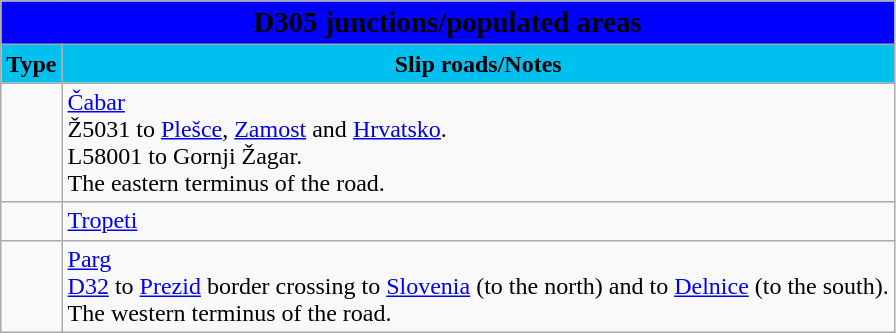<table class="wikitable">
<tr>
<td colspan=2 bgcolor=blue align=center style=margin-top:15><span><big><strong>D305 junctions/populated areas</strong></big></span></td>
</tr>
<tr>
<td align=center bgcolor=00c0f0><strong>Type</strong></td>
<td align=center bgcolor=00c0f0><strong>Slip roads/Notes</strong></td>
</tr>
<tr>
<td></td>
<td><a href='#'>Čabar</a><br>Ž5031 to <a href='#'>Plešce</a>, <a href='#'>Zamost</a> and <a href='#'>Hrvatsko</a>.<br>L58001 to Gornji Žagar.<br>The eastern terminus of the road.</td>
</tr>
<tr>
<td></td>
<td><a href='#'>Tropeti</a></td>
</tr>
<tr>
<td></td>
<td><a href='#'>Parg</a><br> <a href='#'>D32</a> to <a href='#'>Prezid</a> border crossing to <a href='#'>Slovenia</a> (to the north) and to <a href='#'>Delnice</a> (to the south).<br>The western terminus of the road.</td>
</tr>
</table>
